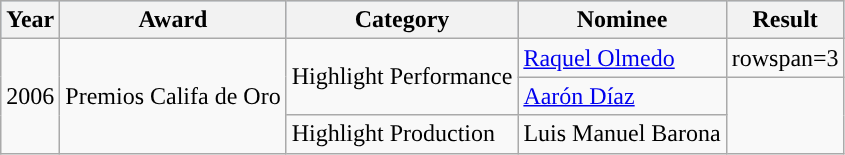<table class="wikitable">
<tr style="background:#b0c4de;">
<th>Year</th>
<th>Award</th>
<th>Category</th>
<th>Nominee</th>
<th>Result</th>
</tr>
<tr>
<td rowspan=3>2006</td>
<td rowspan=3>Premios Califa de Oro</td>
<td rowspan=2>Highlight Performance</td>
<td><a href='#'>Raquel Olmedo</a></td>
<td>rowspan=3 </td>
</tr>
<tr>
<td><a href='#'>Aarón Díaz</a></td>
</tr>
<tr>
<td>Highlight Production</td>
<td>Luis Manuel Barona</td>
</tr>
</table>
